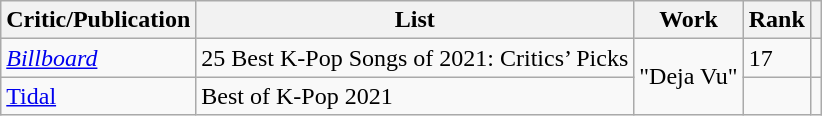<table class="wikitable sortable">
<tr>
<th>Critic/Publication</th>
<th>List</th>
<th>Work</th>
<th>Rank</th>
<th class="unsortable"></th>
</tr>
<tr>
<td><em><a href='#'>Billboard</a></em></td>
<td>25 Best K-Pop Songs of 2021: Critics’ Picks</td>
<td rowspan="2">"Deja Vu"</td>
<td>17</td>
<td></td>
</tr>
<tr>
<td><a href='#'>Tidal</a></td>
<td>Best of K-Pop 2021</td>
<td></td>
<td></td>
</tr>
</table>
